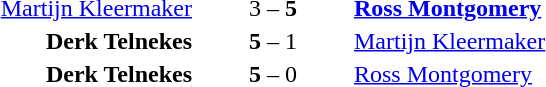<table style="text-align:center">
<tr>
<th width=223></th>
<th width=100></th>
<th width=223></th>
</tr>
<tr>
<td align=right><a href='#'>Martijn Kleermaker</a> </td>
<td>3 – <strong>5</strong></td>
<td align=left> <strong><a href='#'>Ross Montgomery</a></strong></td>
</tr>
<tr>
<td align=right><strong>Derk Telnekes</strong> </td>
<td><strong>5</strong> – 1</td>
<td align=left> <a href='#'>Martijn Kleermaker</a></td>
</tr>
<tr>
<td align=right><strong>Derk Telnekes</strong> </td>
<td><strong>5</strong> – 0</td>
<td align=left> <a href='#'>Ross Montgomery</a></td>
</tr>
</table>
